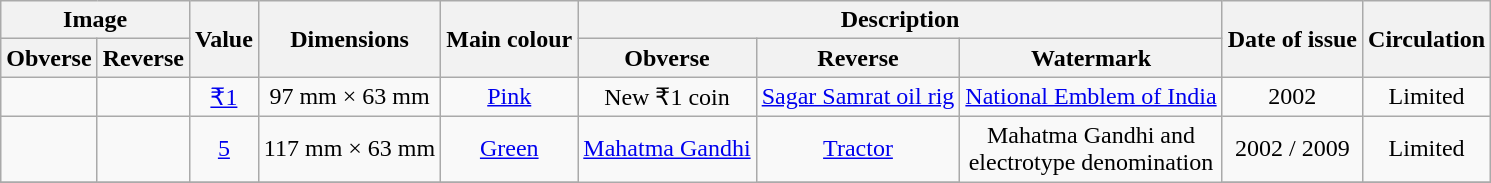<table class="wikitable" style="text-align:center">
<tr>
<th colspan="2">Image</th>
<th rowspan="2">Value</th>
<th rowspan="2">Dimensions</th>
<th rowspan="2">Main colour</th>
<th colspan="3">Description</th>
<th rowspan="2">Date of issue</th>
<th rowspan="2">Circulation</th>
</tr>
<tr>
<th>Obverse</th>
<th>Reverse</th>
<th>Obverse</th>
<th>Reverse</th>
<th>Watermark</th>
</tr>
<tr>
<td></td>
<td></td>
<td><a href='#'>₹1</a></td>
<td>97 mm × 63 mm</td>
<td><a href='#'>Pink</a></td>
<td>New ₹1 coin</td>
<td><a href='#'>Sagar Samrat oil rig</a></td>
<td><a href='#'>National Emblem of India</a></td>
<td>2002</td>
<td>Limited</td>
</tr>
<tr>
<td style="text-align:center;"></td>
<td style="text-align:center;"></td>
<td style="text-align:center;"><a href='#'>5</a></td>
<td>117 mm × 63 mm</td>
<td><a href='#'>Green</a></td>
<td rowspan="7"><a href='#'>Mahatma Gandhi</a></td>
<td><a href='#'>Tractor</a></td>
<td rowspan="7">Mahatma Gandhi and<br>electrotype denomination</td>
<td>2002 / 2009</td>
<td>Limited</td>
</tr>
<tr>
</tr>
</table>
